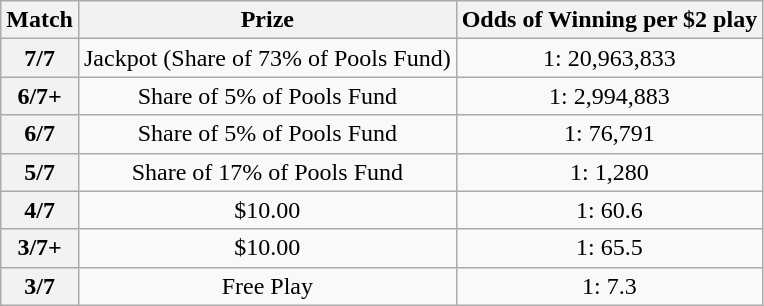<table class="wikitable" style="text-align:center">
<tr>
<th>Match</th>
<th>Prize</th>
<th>Odds of Winning per $2 play</th>
</tr>
<tr>
<th>7/7</th>
<td>Jackpot (Share of 73% of Pools Fund)</td>
<td>1: 20,963,833</td>
</tr>
<tr>
<th>6/7+</th>
<td>Share of 5% of Pools Fund</td>
<td>1: 2,994,883</td>
</tr>
<tr>
<th>6/7</th>
<td>Share of 5% of Pools Fund</td>
<td>1: 76,791</td>
</tr>
<tr>
<th>5/7</th>
<td>Share of 17% of Pools Fund</td>
<td>1: 1,280</td>
</tr>
<tr>
<th>4/7</th>
<td>$10.00</td>
<td>1: 60.6</td>
</tr>
<tr>
<th>3/7+</th>
<td>$10.00</td>
<td>1: 65.5</td>
</tr>
<tr>
<th>3/7</th>
<td>Free Play</td>
<td>1: 7.3</td>
</tr>
</table>
